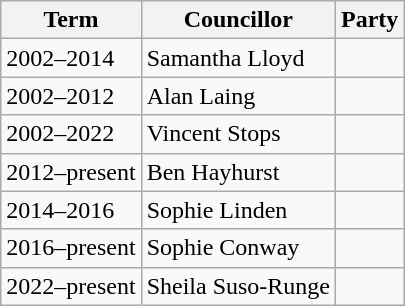<table class="wikitable">
<tr>
<th>Term</th>
<th>Councillor</th>
<th colspan=2>Party</th>
</tr>
<tr>
<td>2002–2014</td>
<td>Samantha Lloyd</td>
<td></td>
</tr>
<tr>
<td>2002–2012</td>
<td>Alan Laing</td>
<td></td>
</tr>
<tr>
<td>2002–2022</td>
<td>Vincent Stops</td>
<td></td>
</tr>
<tr>
<td>2012–present</td>
<td>Ben Hayhurst</td>
<td></td>
</tr>
<tr>
<td>2014–2016</td>
<td>Sophie Linden</td>
<td></td>
</tr>
<tr>
<td>2016–present</td>
<td>Sophie Conway</td>
<td></td>
</tr>
<tr>
<td>2022–present</td>
<td>Sheila Suso-Runge</td>
<td></td>
</tr>
</table>
